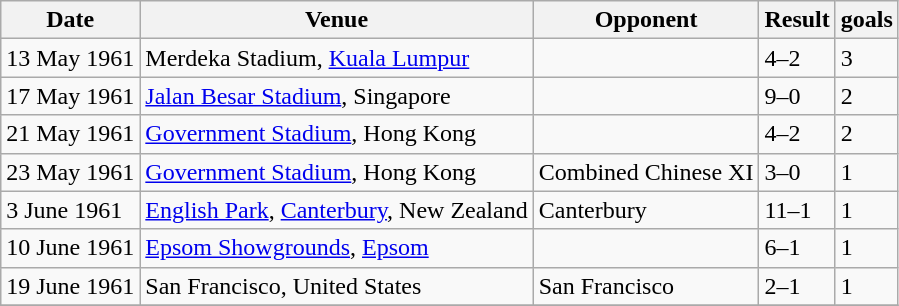<table class="wikitable" style="font-size:100%">
<tr>
<th>Date</th>
<th>Venue</th>
<th>Opponent</th>
<th>Result</th>
<th>goals</th>
</tr>
<tr>
<td>13 May 1961</td>
<td>Merdeka Stadium, <a href='#'>Kuala Lumpur</a></td>
<td></td>
<td>4–2</td>
<td>3</td>
</tr>
<tr>
<td>17 May 1961</td>
<td><a href='#'>Jalan Besar Stadium</a>, Singapore</td>
<td></td>
<td>9–0</td>
<td>2</td>
</tr>
<tr>
<td>21 May 1961</td>
<td><a href='#'>Government Stadium</a>, Hong Kong</td>
<td></td>
<td>4–2</td>
<td>2</td>
</tr>
<tr>
<td>23 May 1961</td>
<td><a href='#'>Government Stadium</a>, Hong Kong</td>
<td>Combined Chinese XI</td>
<td>3–0</td>
<td>1</td>
</tr>
<tr>
<td>3 June 1961</td>
<td><a href='#'>English Park</a>, <a href='#'>Canterbury</a>, New Zealand</td>
<td>Canterbury</td>
<td>11–1</td>
<td>1</td>
</tr>
<tr>
<td>10 June 1961</td>
<td><a href='#'>Epsom Showgrounds</a>, <a href='#'>Epsom</a></td>
<td></td>
<td>6–1</td>
<td>1</td>
</tr>
<tr>
<td>19 June 1961</td>
<td>San Francisco, United States</td>
<td>San Francisco</td>
<td>2–1</td>
<td>1</td>
</tr>
<tr>
</tr>
</table>
